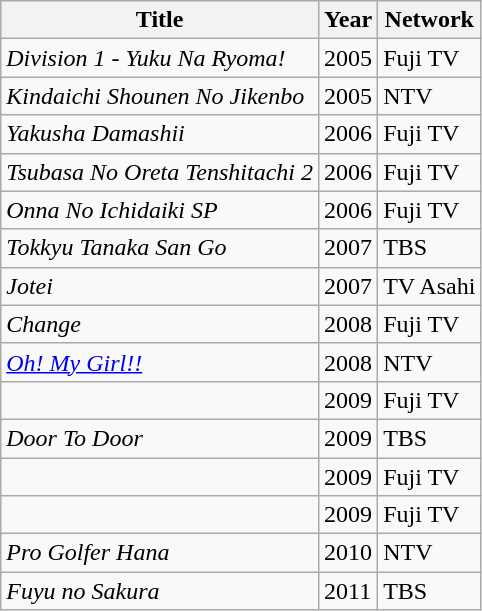<table class="wikitable">
<tr>
<th>Title</th>
<th>Year</th>
<th>Network</th>
</tr>
<tr>
<td><em>Division 1 - Yuku Na Ryoma!</em></td>
<td>2005</td>
<td>Fuji TV</td>
</tr>
<tr>
<td><em>Kindaichi Shounen No Jikenbo</em></td>
<td>2005</td>
<td>NTV</td>
</tr>
<tr>
<td><em>Yakusha Damashii</em></td>
<td>2006</td>
<td>Fuji TV</td>
</tr>
<tr>
<td><em>Tsubasa No Oreta Tenshitachi 2</em></td>
<td>2006</td>
<td>Fuji TV</td>
</tr>
<tr>
<td><em>Onna No Ichidaiki SP</em></td>
<td>2006</td>
<td>Fuji TV</td>
</tr>
<tr>
<td><em>Tokkyu Tanaka San Go</em></td>
<td>2007</td>
<td>TBS</td>
</tr>
<tr>
<td><em>Jotei</em></td>
<td>2007</td>
<td>TV Asahi</td>
</tr>
<tr>
<td><em>Change</em></td>
<td>2008</td>
<td>Fuji TV</td>
</tr>
<tr>
<td><em> <a href='#'>Oh! My Girl!!</a></em></td>
<td>2008</td>
<td>NTV</td>
</tr>
<tr>
<td></td>
<td>2009</td>
<td>Fuji TV</td>
</tr>
<tr>
<td><em>Door To Door</em></td>
<td>2009</td>
<td>TBS</td>
</tr>
<tr>
<td></td>
<td>2009</td>
<td>Fuji TV</td>
</tr>
<tr>
<td></td>
<td>2009</td>
<td>Fuji TV</td>
</tr>
<tr>
<td><em>Pro Golfer Hana</em></td>
<td>2010</td>
<td>NTV</td>
</tr>
<tr>
<td><em>Fuyu no Sakura</em></td>
<td>2011</td>
<td>TBS</td>
</tr>
</table>
